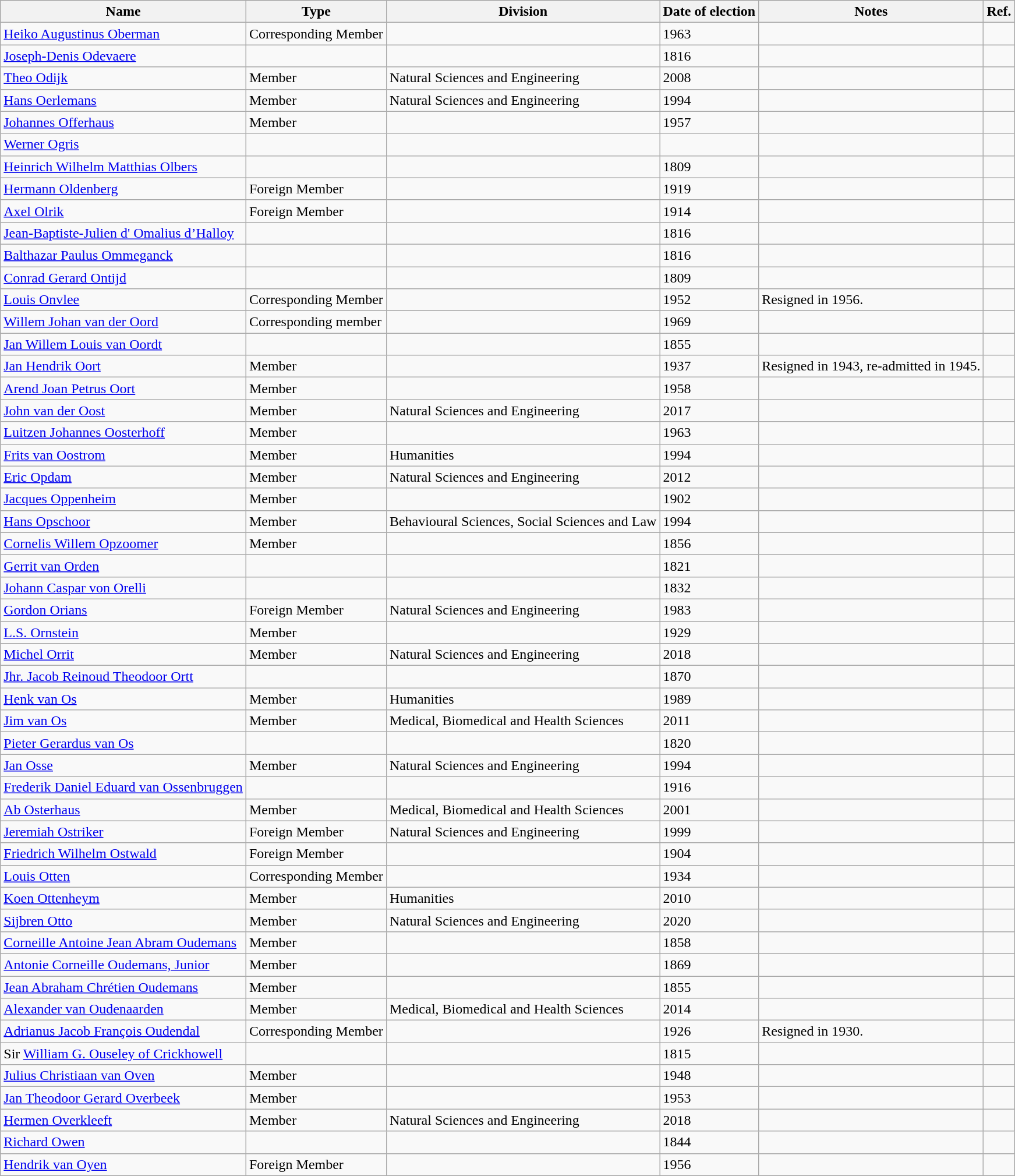<table class="wikitable">
<tr>
<th>Name</th>
<th>Type</th>
<th>Division</th>
<th>Date of election</th>
<th>Notes</th>
<th>Ref.</th>
</tr>
<tr>
<td><a href='#'>Heiko Augustinus Oberman</a></td>
<td>Corresponding Member</td>
<td></td>
<td>1963</td>
<td></td>
<td></td>
</tr>
<tr>
<td><a href='#'>Joseph-Denis Odevaere</a></td>
<td></td>
<td></td>
<td>1816</td>
<td></td>
<td></td>
</tr>
<tr>
<td><a href='#'>Theo Odijk</a></td>
<td>Member</td>
<td>Natural Sciences and Engineering</td>
<td>2008</td>
<td></td>
<td></td>
</tr>
<tr>
<td><a href='#'>Hans Oerlemans</a></td>
<td>Member</td>
<td>Natural Sciences and Engineering</td>
<td>1994</td>
<td></td>
<td></td>
</tr>
<tr>
<td><a href='#'>Johannes Offerhaus</a></td>
<td>Member</td>
<td></td>
<td>1957</td>
<td></td>
<td></td>
</tr>
<tr>
<td><a href='#'>Werner Ogris</a></td>
<td></td>
<td></td>
<td></td>
<td></td>
<td></td>
</tr>
<tr>
<td><a href='#'>Heinrich Wilhelm Matthias Olbers</a></td>
<td></td>
<td></td>
<td>1809</td>
<td></td>
<td></td>
</tr>
<tr>
<td><a href='#'>Hermann Oldenberg</a></td>
<td>Foreign Member</td>
<td></td>
<td>1919</td>
<td></td>
<td></td>
</tr>
<tr>
<td><a href='#'>Axel Olrik</a></td>
<td>Foreign Member</td>
<td></td>
<td>1914</td>
<td></td>
<td></td>
</tr>
<tr>
<td><a href='#'>Jean-Baptiste-Julien d' Omalius d’Halloy</a></td>
<td></td>
<td></td>
<td>1816</td>
<td></td>
<td></td>
</tr>
<tr>
<td><a href='#'>Balthazar Paulus Ommeganck</a></td>
<td></td>
<td></td>
<td>1816</td>
<td></td>
<td></td>
</tr>
<tr>
<td><a href='#'>Conrad Gerard Ontijd</a></td>
<td></td>
<td></td>
<td>1809</td>
<td></td>
<td></td>
</tr>
<tr>
<td><a href='#'>Louis Onvlee</a></td>
<td>Corresponding Member</td>
<td></td>
<td>1952</td>
<td>Resigned in 1956.</td>
<td></td>
</tr>
<tr>
<td><a href='#'>Willem Johan van der Oord</a></td>
<td>Corresponding member</td>
<td></td>
<td>1969</td>
<td></td>
<td></td>
</tr>
<tr>
<td><a href='#'>Jan Willem Louis van Oordt</a></td>
<td></td>
<td></td>
<td>1855</td>
<td></td>
<td></td>
</tr>
<tr>
<td><a href='#'>Jan Hendrik Oort</a></td>
<td>Member</td>
<td></td>
<td>1937</td>
<td>Resigned in 1943, re-admitted in 1945.</td>
<td></td>
</tr>
<tr>
<td><a href='#'>Arend Joan Petrus Oort</a></td>
<td>Member</td>
<td></td>
<td>1958</td>
<td></td>
<td></td>
</tr>
<tr>
<td><a href='#'>John van der Oost</a></td>
<td>Member</td>
<td>Natural Sciences and Engineering</td>
<td>2017</td>
<td></td>
<td></td>
</tr>
<tr>
<td><a href='#'>Luitzen Johannes Oosterhoff</a></td>
<td>Member</td>
<td></td>
<td>1963</td>
<td></td>
<td></td>
</tr>
<tr>
<td><a href='#'>Frits van Oostrom</a></td>
<td>Member</td>
<td>Humanities</td>
<td>1994</td>
<td></td>
<td></td>
</tr>
<tr>
<td><a href='#'>Eric Opdam</a></td>
<td>Member</td>
<td>Natural Sciences and Engineering</td>
<td>2012</td>
<td></td>
<td></td>
</tr>
<tr>
<td><a href='#'>Jacques Oppenheim</a></td>
<td>Member</td>
<td></td>
<td>1902</td>
<td></td>
<td></td>
</tr>
<tr>
<td><a href='#'>Hans Opschoor</a></td>
<td>Member</td>
<td>Behavioural Sciences, Social Sciences and Law</td>
<td>1994</td>
<td></td>
<td></td>
</tr>
<tr>
<td><a href='#'>Cornelis Willem Opzoomer</a></td>
<td>Member</td>
<td></td>
<td>1856</td>
<td></td>
<td></td>
</tr>
<tr>
<td><a href='#'>Gerrit van Orden</a></td>
<td></td>
<td></td>
<td>1821</td>
<td></td>
<td></td>
</tr>
<tr>
<td><a href='#'>Johann Caspar von Orelli</a></td>
<td></td>
<td></td>
<td>1832</td>
<td></td>
<td></td>
</tr>
<tr>
<td><a href='#'>Gordon Orians</a></td>
<td>Foreign Member</td>
<td>Natural Sciences and Engineering</td>
<td>1983</td>
<td></td>
<td></td>
</tr>
<tr>
<td><a href='#'>L.S. Ornstein</a></td>
<td>Member</td>
<td></td>
<td>1929</td>
<td></td>
<td></td>
</tr>
<tr>
<td><a href='#'>Michel Orrit</a></td>
<td>Member</td>
<td>Natural Sciences and Engineering</td>
<td>2018</td>
<td></td>
<td></td>
</tr>
<tr>
<td><a href='#'>Jhr. Jacob Reinoud Theodoor Ortt</a></td>
<td></td>
<td></td>
<td>1870</td>
<td></td>
<td></td>
</tr>
<tr>
<td><a href='#'>Henk van Os</a></td>
<td>Member</td>
<td>Humanities</td>
<td>1989</td>
<td></td>
<td></td>
</tr>
<tr>
<td><a href='#'>Jim van Os</a></td>
<td>Member</td>
<td>Medical, Biomedical and Health Sciences</td>
<td>2011</td>
<td></td>
<td></td>
</tr>
<tr>
<td><a href='#'>Pieter Gerardus van Os</a></td>
<td></td>
<td></td>
<td>1820</td>
<td></td>
<td></td>
</tr>
<tr>
<td><a href='#'>Jan Osse</a></td>
<td>Member</td>
<td>Natural Sciences and Engineering</td>
<td>1994</td>
<td></td>
<td></td>
</tr>
<tr>
<td><a href='#'>Frederik Daniel Eduard van Ossenbruggen</a></td>
<td></td>
<td></td>
<td>1916</td>
<td></td>
<td></td>
</tr>
<tr>
<td><a href='#'>Ab Osterhaus</a></td>
<td>Member</td>
<td>Medical, Biomedical and Health Sciences</td>
<td>2001</td>
<td></td>
<td></td>
</tr>
<tr>
<td><a href='#'>Jeremiah Ostriker</a></td>
<td>Foreign Member</td>
<td>Natural Sciences and Engineering</td>
<td>1999</td>
<td></td>
<td></td>
</tr>
<tr>
<td><a href='#'>Friedrich Wilhelm Ostwald</a></td>
<td>Foreign Member</td>
<td></td>
<td>1904</td>
<td></td>
<td></td>
</tr>
<tr>
<td><a href='#'>Louis Otten</a></td>
<td>Corresponding Member</td>
<td></td>
<td>1934</td>
<td></td>
<td></td>
</tr>
<tr>
<td><a href='#'>Koen Ottenheym</a></td>
<td>Member</td>
<td>Humanities</td>
<td>2010</td>
<td></td>
<td></td>
</tr>
<tr>
<td><a href='#'>Sijbren Otto</a></td>
<td>Member</td>
<td>Natural Sciences and Engineering</td>
<td>2020</td>
<td></td>
<td></td>
</tr>
<tr>
<td><a href='#'>Corneille Antoine Jean Abram Oudemans</a></td>
<td>Member</td>
<td></td>
<td>1858</td>
<td></td>
<td></td>
</tr>
<tr>
<td><a href='#'>Antonie Corneille Oudemans, Junior</a></td>
<td>Member</td>
<td></td>
<td>1869</td>
<td></td>
<td></td>
</tr>
<tr>
<td><a href='#'>Jean Abraham Chrétien Oudemans</a></td>
<td>Member</td>
<td></td>
<td>1855</td>
<td></td>
<td></td>
</tr>
<tr>
<td><a href='#'>Alexander van Oudenaarden</a></td>
<td>Member</td>
<td>Medical, Biomedical and Health Sciences</td>
<td>2014</td>
<td></td>
<td></td>
</tr>
<tr>
<td><a href='#'>Adrianus Jacob François Oudendal</a></td>
<td>Corresponding Member</td>
<td></td>
<td>1926</td>
<td>Resigned in 1930.</td>
<td></td>
</tr>
<tr>
<td>Sir <a href='#'>William G. Ouseley of Crickhowell</a></td>
<td></td>
<td></td>
<td>1815</td>
<td></td>
<td></td>
</tr>
<tr>
<td><a href='#'>Julius Christiaan van Oven</a></td>
<td>Member</td>
<td></td>
<td>1948</td>
<td></td>
<td></td>
</tr>
<tr>
<td><a href='#'>Jan Theodoor Gerard Overbeek</a></td>
<td>Member</td>
<td></td>
<td>1953</td>
<td></td>
<td></td>
</tr>
<tr>
<td><a href='#'>Hermen Overkleeft</a></td>
<td>Member</td>
<td>Natural Sciences and Engineering</td>
<td>2018</td>
<td></td>
<td></td>
</tr>
<tr>
<td><a href='#'>Richard Owen</a></td>
<td></td>
<td></td>
<td>1844</td>
<td></td>
<td></td>
</tr>
<tr>
<td><a href='#'>Hendrik van Oyen</a></td>
<td>Foreign Member</td>
<td></td>
<td>1956</td>
<td></td>
<td></td>
</tr>
</table>
